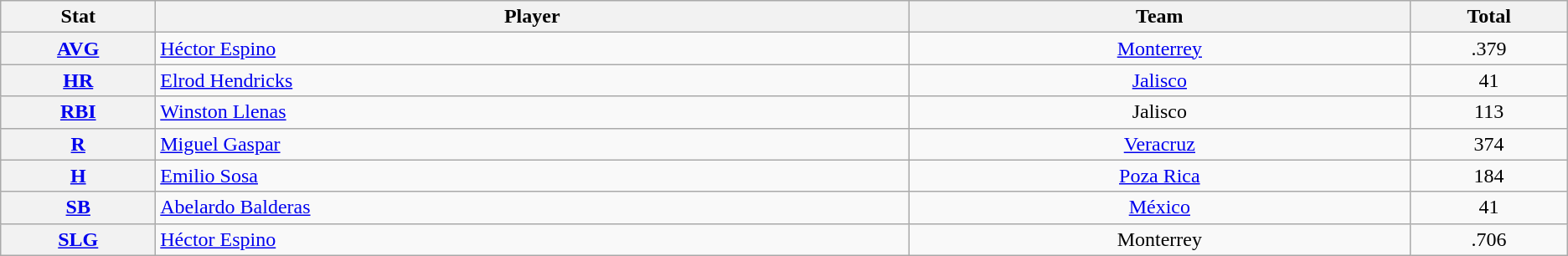<table class="wikitable" style="text-align:center;">
<tr>
<th scope="col" width="3%">Stat</th>
<th scope="col" width="15%">Player</th>
<th scope="col" width="10%">Team</th>
<th scope="col" width="3%">Total</th>
</tr>
<tr>
<th scope="row" style="text-align:center;"><a href='#'>AVG</a></th>
<td align=left> <a href='#'>Héctor Espino</a></td>
<td><a href='#'>Monterrey</a></td>
<td>.379</td>
</tr>
<tr>
<th scope="row" style="text-align:center;"><a href='#'>HR</a></th>
<td align=left> <a href='#'>Elrod Hendricks</a></td>
<td><a href='#'>Jalisco</a></td>
<td>41</td>
</tr>
<tr>
<th scope="row" style="text-align:center;"><a href='#'>RBI</a></th>
<td align=left> <a href='#'>Winston Llenas</a></td>
<td>Jalisco</td>
<td>113</td>
</tr>
<tr>
<th scope="row" style="text-align:center;"><a href='#'>R</a></th>
<td align=left> <a href='#'>Miguel Gaspar</a></td>
<td><a href='#'>Veracruz</a></td>
<td>374</td>
</tr>
<tr>
<th scope="row" style="text-align:center;"><a href='#'>H</a></th>
<td align=left> <a href='#'>Emilio Sosa</a></td>
<td><a href='#'>Poza Rica</a></td>
<td>184</td>
</tr>
<tr>
<th scope="row" style="text-align:center;"><a href='#'>SB</a></th>
<td align=left> <a href='#'>Abelardo Balderas</a></td>
<td><a href='#'>México</a></td>
<td>41</td>
</tr>
<tr>
<th scope="row" style="text-align:center;"><a href='#'>SLG</a></th>
<td align=left> <a href='#'>Héctor Espino</a></td>
<td>Monterrey</td>
<td>.706</td>
</tr>
</table>
